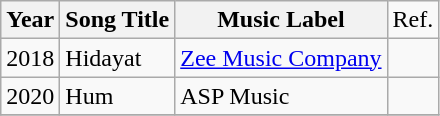<table class="wikitable sortable">
<tr>
<th>Year</th>
<th>Song Title</th>
<th>Music Label</th>
<td>Ref.</td>
</tr>
<tr>
<td>2018</td>
<td>Hidayat</td>
<td><a href='#'>Zee Music Company</a></td>
<td></td>
</tr>
<tr>
<td>2020</td>
<td>Hum</td>
<td>ASP Music</td>
<td></td>
</tr>
<tr>
</tr>
</table>
